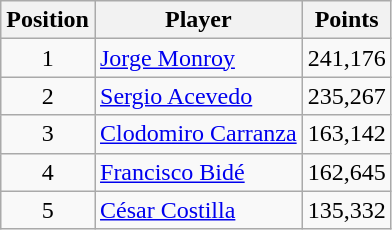<table class=wikitable>
<tr>
<th>Position</th>
<th>Player</th>
<th>Points</th>
</tr>
<tr>
<td align=center>1</td>
<td> <a href='#'>Jorge Monroy</a></td>
<td align=center>241,176</td>
</tr>
<tr>
<td align=center>2</td>
<td> <a href='#'>Sergio Acevedo</a></td>
<td align=center>235,267</td>
</tr>
<tr>
<td align=center>3</td>
<td> <a href='#'>Clodomiro Carranza</a></td>
<td align=center>163,142</td>
</tr>
<tr>
<td align=center>4</td>
<td> <a href='#'>Francisco Bidé</a></td>
<td align=center>162,645</td>
</tr>
<tr>
<td align=center>5</td>
<td> <a href='#'>César Costilla</a></td>
<td align=center>135,332</td>
</tr>
</table>
